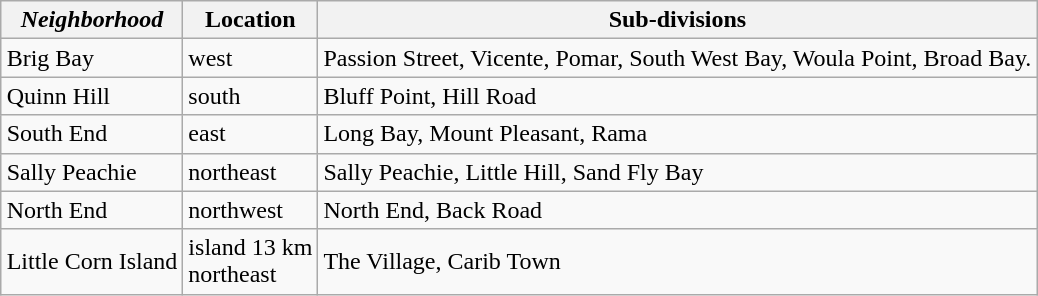<table class="wikitable sortable" style="margin-left: auto; margin-right: auto; border: none;">
<tr ">
<th><em>Neighborhood</em></th>
<th>Location</th>
<th>Sub-divisions</th>
</tr>
<tr>
<td>Brig Bay</td>
<td>west</td>
<td>Passion Street, Vicente, Pomar, South West Bay, Woula Point, Broad Bay.</td>
</tr>
<tr>
<td>Quinn Hill</td>
<td>south</td>
<td>Bluff Point, Hill Road</td>
</tr>
<tr>
<td>South End</td>
<td>east</td>
<td>Long Bay, Mount Pleasant, Rama</td>
</tr>
<tr>
<td>Sally Peachie</td>
<td>northeast</td>
<td>Sally Peachie, Little Hill, Sand Fly Bay</td>
</tr>
<tr>
<td>North End</td>
<td>northwest</td>
<td>North End, Back Road</td>
</tr>
<tr>
<td>Little Corn Island</td>
<td>island 13 km<br>northeast</td>
<td>The Village, Carib Town</td>
</tr>
</table>
